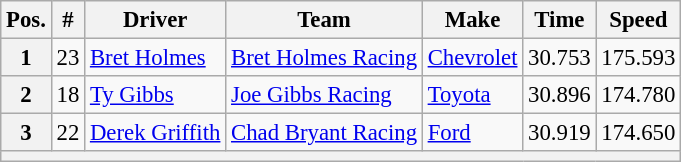<table class="wikitable" style="font-size:95%">
<tr>
<th>Pos.</th>
<th>#</th>
<th>Driver</th>
<th>Team</th>
<th>Make</th>
<th>Time</th>
<th>Speed</th>
</tr>
<tr>
<th>1</th>
<td>23</td>
<td><a href='#'>Bret Holmes</a></td>
<td><a href='#'>Bret Holmes Racing</a></td>
<td><a href='#'>Chevrolet</a></td>
<td>30.753</td>
<td>175.593</td>
</tr>
<tr>
<th>2</th>
<td>18</td>
<td><a href='#'>Ty Gibbs</a></td>
<td><a href='#'>Joe Gibbs Racing</a></td>
<td><a href='#'>Toyota</a></td>
<td>30.896</td>
<td>174.780</td>
</tr>
<tr>
<th>3</th>
<td>22</td>
<td><a href='#'>Derek Griffith</a></td>
<td><a href='#'>Chad Bryant Racing</a></td>
<td><a href='#'>Ford</a></td>
<td>30.919</td>
<td>174.650</td>
</tr>
<tr>
<th colspan="7"></th>
</tr>
</table>
